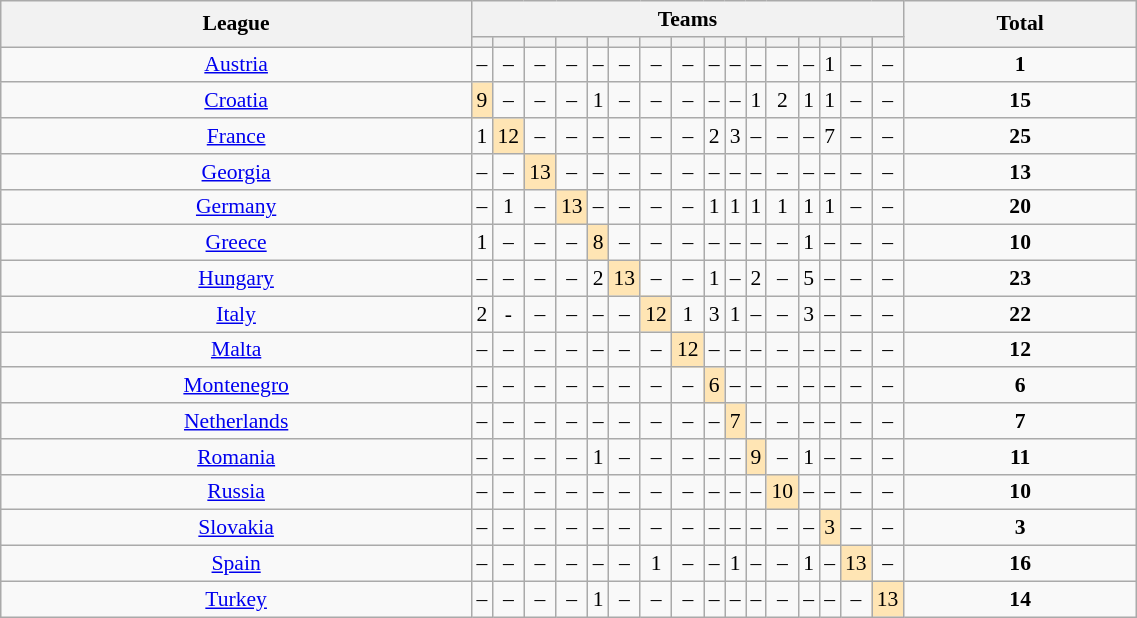<table class="wikitable sortable" style="text-align: center; width: 60%; font-size:90%;">
<tr>
<th rowspan=2>League</th>
<th colspan=16 class="unsortable">Teams</th>
<th rowspan=2>Total</th>
</tr>
<tr>
<th width="3,25%" class="unsortable"></th>
<th width="3,25%" class="unsortable"></th>
<th width="3,25%" class="unsortable"></th>
<th width="3,25%" class="unsortable"></th>
<th width="3,25%" class="unsortable"></th>
<th width="3,25%" class="unsortable"></th>
<th width="3,25%" class="unsortable"></th>
<th width="3,25%" class="unsortable"></th>
<th width="3,25%" class="unsortable"></th>
<th width="3,25%" class="unsortable"></th>
<th width="3,25%" class="unsortable"></th>
<th width="3,25%" class="unsortable"></th>
<th width="3,25%" class="unsortable"></th>
<th width="3,25%" class="unsortable"></th>
<th width="3,25%" class="unsortable"></th>
<th width="3,25%" class="unsortable"></th>
</tr>
<tr>
<td><a href='#'>Austria</a></td>
<td>–</td>
<td>–</td>
<td>–</td>
<td>–</td>
<td>–</td>
<td>–</td>
<td>–</td>
<td>–</td>
<td>–</td>
<td>–</td>
<td>–</td>
<td>–</td>
<td>–</td>
<td>1</td>
<td>–</td>
<td>–</td>
<td><strong>1</strong></td>
</tr>
<tr>
<td><a href='#'>Croatia</a></td>
<td bgcolor=#FFE5B4>9</td>
<td>–</td>
<td>–</td>
<td>–</td>
<td>1</td>
<td>–</td>
<td>–</td>
<td>–</td>
<td>–</td>
<td>–</td>
<td>1</td>
<td>2</td>
<td>1</td>
<td>1</td>
<td>–</td>
<td>–</td>
<td><strong>15</strong></td>
</tr>
<tr>
<td><a href='#'>France</a></td>
<td>1</td>
<td bgcolor=#FFE5B4>12</td>
<td>–</td>
<td>–</td>
<td>–</td>
<td>–</td>
<td>–</td>
<td>–</td>
<td>2</td>
<td>3</td>
<td>–</td>
<td>–</td>
<td>–</td>
<td>7</td>
<td>–</td>
<td>–</td>
<td><strong>25</strong></td>
</tr>
<tr>
<td><a href='#'>Georgia</a></td>
<td>–</td>
<td>–</td>
<td bgcolor=#FFE5B4>13</td>
<td>–</td>
<td>–</td>
<td>–</td>
<td>–</td>
<td>–</td>
<td>–</td>
<td>–</td>
<td>–</td>
<td>–</td>
<td>–</td>
<td>–</td>
<td>–</td>
<td>–</td>
<td><strong>13</strong></td>
</tr>
<tr>
<td><a href='#'>Germany</a></td>
<td>–</td>
<td>1</td>
<td>–</td>
<td bgcolor=#FFE5B4>13</td>
<td>–</td>
<td>–</td>
<td>–</td>
<td>–</td>
<td>1</td>
<td>1</td>
<td>1</td>
<td>1</td>
<td>1</td>
<td>1</td>
<td>–</td>
<td>–</td>
<td><strong>20</strong></td>
</tr>
<tr>
<td><a href='#'>Greece</a></td>
<td>1</td>
<td>–</td>
<td>–</td>
<td>–</td>
<td bgcolor=#FFE5B4>8</td>
<td>–</td>
<td>–</td>
<td>–</td>
<td>–</td>
<td>–</td>
<td>–</td>
<td>–</td>
<td>1</td>
<td>–</td>
<td>–</td>
<td>–</td>
<td><strong>10</strong></td>
</tr>
<tr>
<td><a href='#'>Hungary</a></td>
<td>–</td>
<td>–</td>
<td>–</td>
<td>–</td>
<td>2</td>
<td bgcolor=#FFE5B4>13</td>
<td>–</td>
<td>–</td>
<td>1</td>
<td>–</td>
<td>2</td>
<td>–</td>
<td>5</td>
<td>–</td>
<td>–</td>
<td>–</td>
<td><strong>23</strong></td>
</tr>
<tr>
<td><a href='#'>Italy</a></td>
<td>2</td>
<td>-</td>
<td>–</td>
<td>–</td>
<td>–</td>
<td>–</td>
<td bgcolor=#FFE5B4>12</td>
<td>1</td>
<td>3</td>
<td>1</td>
<td>–</td>
<td>–</td>
<td>3</td>
<td>–</td>
<td>–</td>
<td>–</td>
<td><strong>22</strong></td>
</tr>
<tr>
<td><a href='#'>Malta</a></td>
<td>–</td>
<td>–</td>
<td>–</td>
<td>–</td>
<td>–</td>
<td>–</td>
<td>–</td>
<td bgcolor=#FFE5B4>12</td>
<td>–</td>
<td>–</td>
<td>–</td>
<td>–</td>
<td>–</td>
<td>–</td>
<td>–</td>
<td>–</td>
<td><strong>12</strong></td>
</tr>
<tr>
<td><a href='#'>Montenegro</a></td>
<td>–</td>
<td>–</td>
<td>–</td>
<td>–</td>
<td>–</td>
<td>–</td>
<td>–</td>
<td>–</td>
<td bgcolor=#FFE5B4>6</td>
<td>–</td>
<td>–</td>
<td>–</td>
<td>–</td>
<td>–</td>
<td>–</td>
<td>–</td>
<td><strong>6</strong></td>
</tr>
<tr>
<td><a href='#'>Netherlands</a></td>
<td>–</td>
<td>–</td>
<td>–</td>
<td>–</td>
<td>–</td>
<td>–</td>
<td>–</td>
<td>–</td>
<td>–</td>
<td bgcolor=#FFE5B4>7</td>
<td>–</td>
<td>–</td>
<td>–</td>
<td>–</td>
<td>–</td>
<td>–</td>
<td><strong>7</strong></td>
</tr>
<tr>
<td><a href='#'>Romania</a></td>
<td>–</td>
<td>–</td>
<td>–</td>
<td>–</td>
<td>1</td>
<td>–</td>
<td>–</td>
<td>–</td>
<td>–</td>
<td>–</td>
<td bgcolor=#FFE5B4>9</td>
<td>–</td>
<td>1</td>
<td>–</td>
<td>–</td>
<td>–</td>
<td><strong>11</strong></td>
</tr>
<tr>
<td><a href='#'>Russia</a></td>
<td>–</td>
<td>–</td>
<td>–</td>
<td>–</td>
<td>–</td>
<td>–</td>
<td>–</td>
<td>–</td>
<td>–</td>
<td>–</td>
<td>–</td>
<td bgcolor=#FFE5B4>10</td>
<td>–</td>
<td>–</td>
<td>–</td>
<td>–</td>
<td><strong>10</strong></td>
</tr>
<tr>
<td><a href='#'>Slovakia</a></td>
<td>–</td>
<td>–</td>
<td>–</td>
<td>–</td>
<td>–</td>
<td>–</td>
<td>–</td>
<td>–</td>
<td>–</td>
<td>–</td>
<td>–</td>
<td>–</td>
<td>–</td>
<td bgcolor=#FFE5B4>3</td>
<td>–</td>
<td>–</td>
<td><strong>3</strong></td>
</tr>
<tr>
<td><a href='#'>Spain</a></td>
<td>–</td>
<td>–</td>
<td>–</td>
<td>–</td>
<td>–</td>
<td>–</td>
<td>1</td>
<td>–</td>
<td>–</td>
<td>1</td>
<td>–</td>
<td>–</td>
<td>1</td>
<td>–</td>
<td bgcolor=#FFE5B4>13</td>
<td>–</td>
<td><strong>16</strong></td>
</tr>
<tr>
<td><a href='#'>Turkey</a></td>
<td>–</td>
<td>–</td>
<td>–</td>
<td>–</td>
<td>1</td>
<td>–</td>
<td>–</td>
<td>–</td>
<td>–</td>
<td>–</td>
<td>–</td>
<td>–</td>
<td>–</td>
<td>–</td>
<td>–</td>
<td bgcolor=#FFE5B4>13</td>
<td><strong>14</strong></td>
</tr>
</table>
